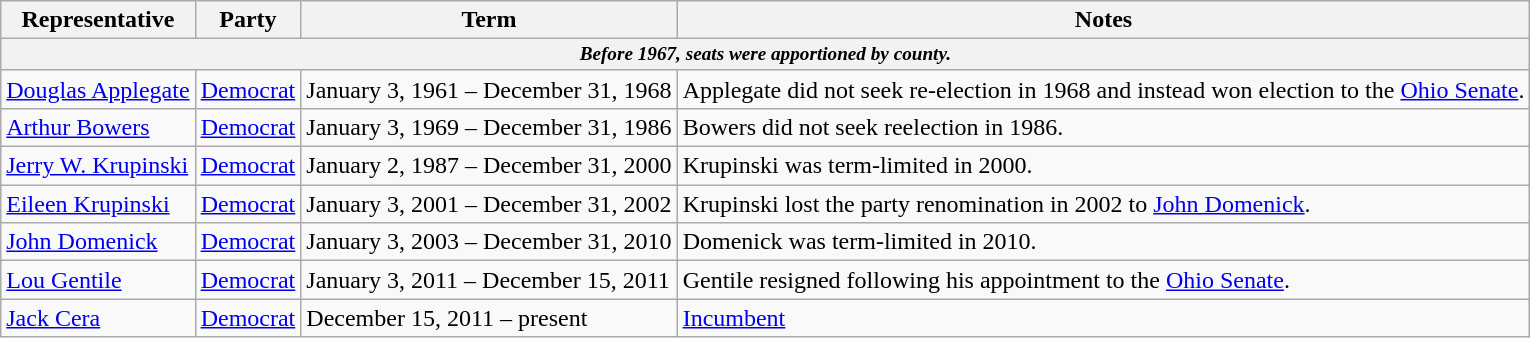<table class=wikitable>
<tr valign=bottom>
<th>Representative</th>
<th>Party</th>
<th>Term</th>
<th>Notes</th>
</tr>
<tr>
<th colspan=5 style="font-size: 80%;"><em>Before 1967, seats were apportioned by county.</em></th>
</tr>
<tr>
<td><a href='#'>Douglas Applegate</a></td>
<td><a href='#'>Democrat</a></td>
<td>January 3, 1961 – December 31, 1968</td>
<td>Applegate did not seek re-election in 1968 and instead won election to the <a href='#'>Ohio Senate</a>.</td>
</tr>
<tr>
<td><a href='#'>Arthur Bowers</a></td>
<td><a href='#'>Democrat</a></td>
<td>January 3, 1969 – December 31, 1986</td>
<td>Bowers did not seek reelection in 1986.</td>
</tr>
<tr>
<td><a href='#'>Jerry W. Krupinski</a></td>
<td><a href='#'>Democrat</a></td>
<td>January 2, 1987 – December 31, 2000</td>
<td>Krupinski was term-limited in 2000.</td>
</tr>
<tr>
<td><a href='#'>Eileen Krupinski</a></td>
<td><a href='#'>Democrat</a></td>
<td>January 3, 2001 – December 31, 2002</td>
<td>Krupinski lost the party renomination in 2002 to <a href='#'>John Domenick</a>.</td>
</tr>
<tr>
<td><a href='#'>John Domenick</a></td>
<td><a href='#'>Democrat</a></td>
<td>January 3, 2003 – December 31, 2010</td>
<td>Domenick was term-limited in 2010.</td>
</tr>
<tr>
<td><a href='#'>Lou Gentile</a></td>
<td><a href='#'>Democrat</a></td>
<td>January 3, 2011 – December 15, 2011</td>
<td>Gentile resigned following his appointment to the <a href='#'>Ohio Senate</a>.</td>
</tr>
<tr>
<td><a href='#'>Jack Cera</a></td>
<td><a href='#'>Democrat</a></td>
<td>December 15, 2011 – present</td>
<td><a href='#'>Incumbent</a></td>
</tr>
</table>
